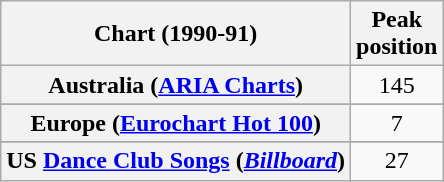<table class="wikitable sortable plainrowheaders" style="text-align:center">
<tr>
<th scope="col">Chart (1990-91)</th>
<th scope="col">Peak<br>position</th>
</tr>
<tr>
<th scope="row">Australia (<a href='#'>ARIA Charts</a>)</th>
<td>145</td>
</tr>
<tr>
</tr>
<tr>
<th scope="row">Europe (<a href='#'>Eurochart Hot 100</a>)</th>
<td>7</td>
</tr>
<tr>
</tr>
<tr>
</tr>
<tr>
</tr>
<tr>
<th scope="row">US <a href='#'>Dance Club Songs</a> (<em><a href='#'>Billboard</a></em>)</th>
<td>27</td>
</tr>
</table>
